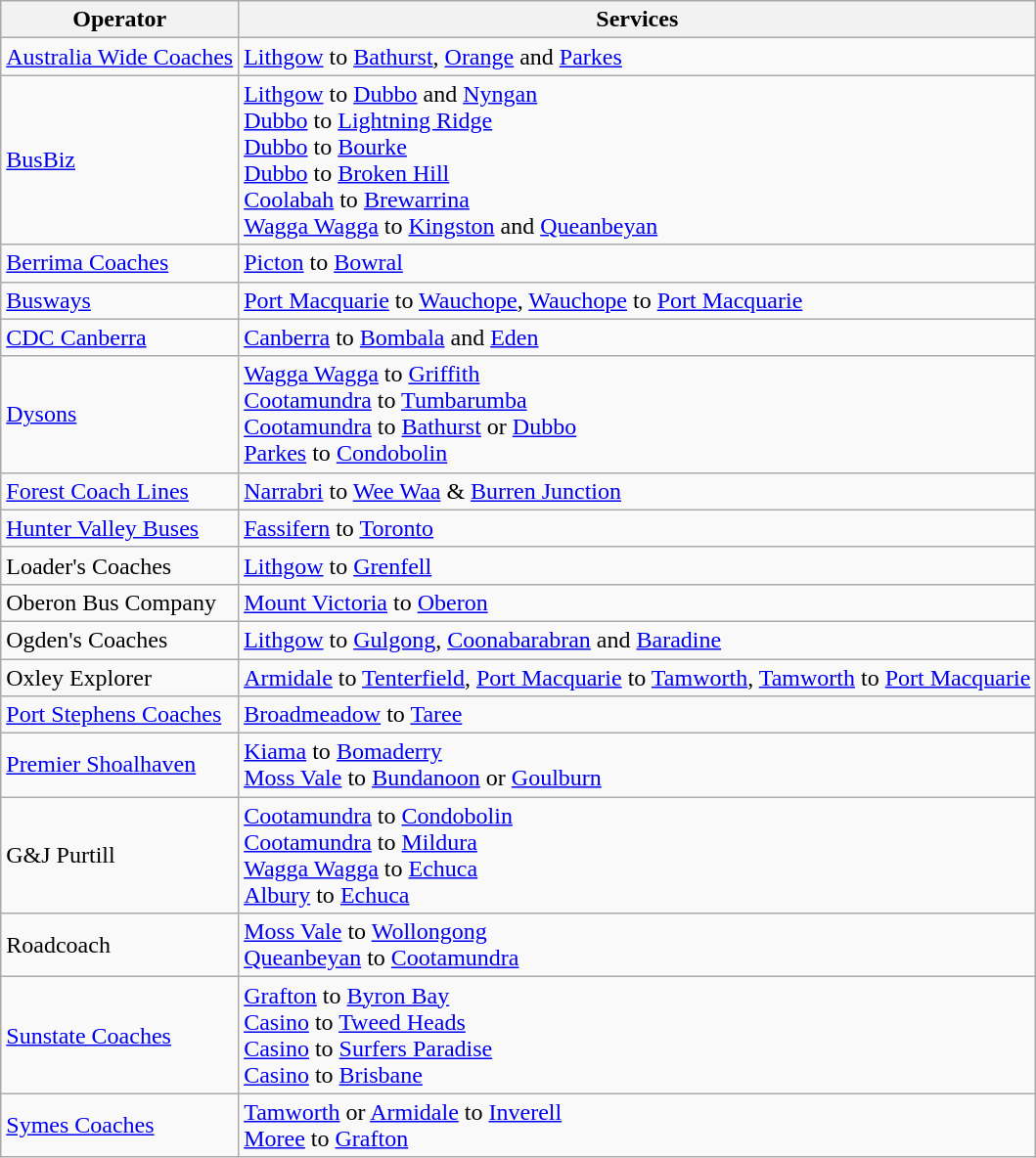<table class="wikitable">
<tr>
<th>Operator</th>
<th>Services</th>
</tr>
<tr>
<td><a href='#'>Australia Wide Coaches</a></td>
<td><a href='#'>Lithgow</a> to <a href='#'>Bathurst</a>, <a href='#'>Orange</a> and <a href='#'>Parkes</a></td>
</tr>
<tr>
<td><a href='#'>BusBiz</a></td>
<td><a href='#'>Lithgow</a> to <a href='#'>Dubbo</a> and <a href='#'>Nyngan</a><br><a href='#'>Dubbo</a> to <a href='#'>Lightning Ridge</a><br><a href='#'>Dubbo</a> to <a href='#'>Bourke</a><br><a href='#'>Dubbo</a> to <a href='#'>Broken Hill</a><br><a href='#'>Coolabah</a> to <a href='#'>Brewarrina</a><br><a href='#'>Wagga Wagga</a> to <a href='#'>Kingston</a> and <a href='#'>Queanbeyan</a></td>
</tr>
<tr>
<td><a href='#'>Berrima Coaches</a></td>
<td><a href='#'>Picton</a> to <a href='#'>Bowral</a></td>
</tr>
<tr>
<td><a href='#'>Busways</a></td>
<td><a href='#'>Port Macquarie</a> to <a href='#'>Wauchope</a>, <a href='#'>Wauchope</a> to <a href='#'>Port Macquarie</a></td>
</tr>
<tr>
<td><a href='#'>CDC Canberra</a></td>
<td><a href='#'>Canberra</a> to <a href='#'>Bombala</a> and <a href='#'>Eden</a></td>
</tr>
<tr>
<td><a href='#'>Dysons</a></td>
<td><a href='#'>Wagga Wagga</a> to <a href='#'>Griffith</a><br><a href='#'>Cootamundra</a> to <a href='#'>Tumbarumba</a><br><a href='#'>Cootamundra</a> to <a href='#'>Bathurst</a> or <a href='#'>Dubbo</a><br><a href='#'>Parkes</a> to <a href='#'>Condobolin</a></td>
</tr>
<tr>
<td><a href='#'>Forest Coach Lines</a></td>
<td><a href='#'>Narrabri</a> to <a href='#'>Wee Waa</a> & <a href='#'>Burren Junction</a></td>
</tr>
<tr>
<td><a href='#'>Hunter Valley Buses</a></td>
<td><a href='#'>Fassifern</a> to <a href='#'>Toronto</a></td>
</tr>
<tr>
<td>Loader's Coaches</td>
<td><a href='#'>Lithgow</a> to <a href='#'>Grenfell</a></td>
</tr>
<tr>
<td>Oberon Bus Company</td>
<td><a href='#'>Mount Victoria</a> to <a href='#'>Oberon</a></td>
</tr>
<tr>
<td>Ogden's Coaches</td>
<td><a href='#'>Lithgow</a> to <a href='#'>Gulgong</a>, <a href='#'>Coonabarabran</a> and <a href='#'>Baradine</a></td>
</tr>
<tr>
<td>Oxley Explorer</td>
<td><a href='#'>Armidale</a> to <a href='#'>Tenterfield</a>, <a href='#'>Port Macquarie</a> to <a href='#'>Tamworth</a>, <a href='#'>Tamworth</a> to <a href='#'>Port Macquarie</a></td>
</tr>
<tr>
<td><a href='#'>Port Stephens Coaches</a></td>
<td><a href='#'>Broadmeadow</a> to <a href='#'>Taree</a></td>
</tr>
<tr>
<td><a href='#'>Premier Shoalhaven</a></td>
<td><a href='#'>Kiama</a> to <a href='#'>Bomaderry</a><br><a href='#'>Moss Vale</a> to <a href='#'>Bundanoon</a> or <a href='#'>Goulburn</a></td>
</tr>
<tr>
<td>G&J Purtill</td>
<td><a href='#'>Cootamundra</a> to <a href='#'>Condobolin</a><br><a href='#'>Cootamundra</a> to <a href='#'>Mildura</a><br><a href='#'>Wagga Wagga</a> to <a href='#'>Echuca</a><br><a href='#'>Albury</a> to <a href='#'>Echuca</a></td>
</tr>
<tr>
<td>Roadcoach</td>
<td><a href='#'>Moss Vale</a> to <a href='#'>Wollongong</a><br><a href='#'>Queanbeyan</a> to <a href='#'>Cootamundra</a></td>
</tr>
<tr>
<td><a href='#'>Sunstate Coaches</a></td>
<td><a href='#'>Grafton</a> to <a href='#'>Byron Bay</a><br><a href='#'>Casino</a> to <a href='#'>Tweed Heads</a><br><a href='#'>Casino</a> to <a href='#'>Surfers Paradise</a><br><a href='#'>Casino</a> to <a href='#'>Brisbane</a></td>
</tr>
<tr>
<td><a href='#'>Symes Coaches</a></td>
<td><a href='#'>Tamworth</a> or <a href='#'>Armidale</a> to <a href='#'>Inverell</a><br><a href='#'>Moree</a> to <a href='#'>Grafton</a></td>
</tr>
</table>
